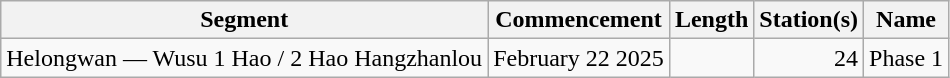<table class="wikitable" style="border-collapse: collapse; text-align: right;">
<tr>
<th>Segment</th>
<th>Commencement</th>
<th>Length</th>
<th>Station(s)</th>
<th>Name</th>
</tr>
<tr>
<td style="text-align: left">Helongwan — Wusu 1 Hao / 2 Hao Hangzhanlou</td>
<td>February 22 2025</td>
<td></td>
<td>24</td>
<td style="text-align: left">Phase 1</td>
</tr>
</table>
